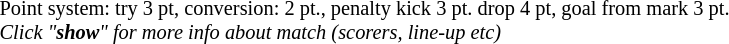<table width=100%>
<tr>
<td align=left width=60% style="font-size: 85%">Point system: try 3 pt, conversion: 2 pt., penalty kick 3 pt. drop 4 pt, goal from mark 3 pt. <br><em>Click "<strong>show</strong>" for more info about match (scorers, line-up etc)</em></td>
</tr>
</table>
